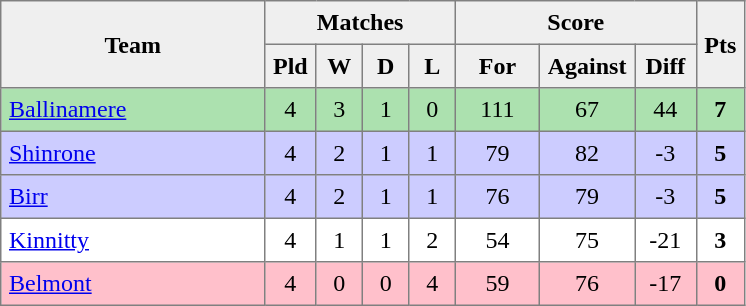<table style=border-collapse:collapse border=1 cellspacing=0 cellpadding=5>
<tr align=center bgcolor=#efefef>
<th rowspan=2 width=165>Team</th>
<th colspan=4>Matches</th>
<th colspan=3>Score</th>
<th rowspan=2width=20>Pts</th>
</tr>
<tr align=center bgcolor=#efefef>
<th width=20>Pld</th>
<th width=20>W</th>
<th width=20>D</th>
<th width=20>L</th>
<th width=45>For</th>
<th width=45>Against</th>
<th width=30>Diff</th>
</tr>
<tr align=center style="background:#ACE1AF;">
<td style="text-align:left;"><a href='#'>Ballinamere</a></td>
<td>4</td>
<td>3</td>
<td>1</td>
<td>0</td>
<td>111</td>
<td>67</td>
<td>44</td>
<td><strong>7</strong></td>
</tr>
<tr align=center style="background:#ccccff;">
<td style="text-align:left;"><a href='#'>Shinrone</a></td>
<td>4</td>
<td>2</td>
<td>1</td>
<td>1</td>
<td>79</td>
<td>82</td>
<td>-3</td>
<td><strong>5</strong></td>
</tr>
<tr align=center style="background:#ccccff;">
<td style="text-align:left;"><a href='#'>Birr</a></td>
<td>4</td>
<td>2</td>
<td>1</td>
<td>1</td>
<td>76</td>
<td>79</td>
<td>-3</td>
<td><strong>5</strong></td>
</tr>
<tr align=center>
<td style="text-align:left;"><a href='#'>Kinnitty</a></td>
<td>4</td>
<td>1</td>
<td>1</td>
<td>2</td>
<td>54</td>
<td>75</td>
<td>-21</td>
<td><strong>3</strong></td>
</tr>
<tr align=center style="background:#FFC0CB;">
<td style="text-align:left;"><a href='#'>Belmont</a></td>
<td>4</td>
<td>0</td>
<td>0</td>
<td>4</td>
<td>59</td>
<td>76</td>
<td>-17</td>
<td><strong>0</strong></td>
</tr>
</table>
